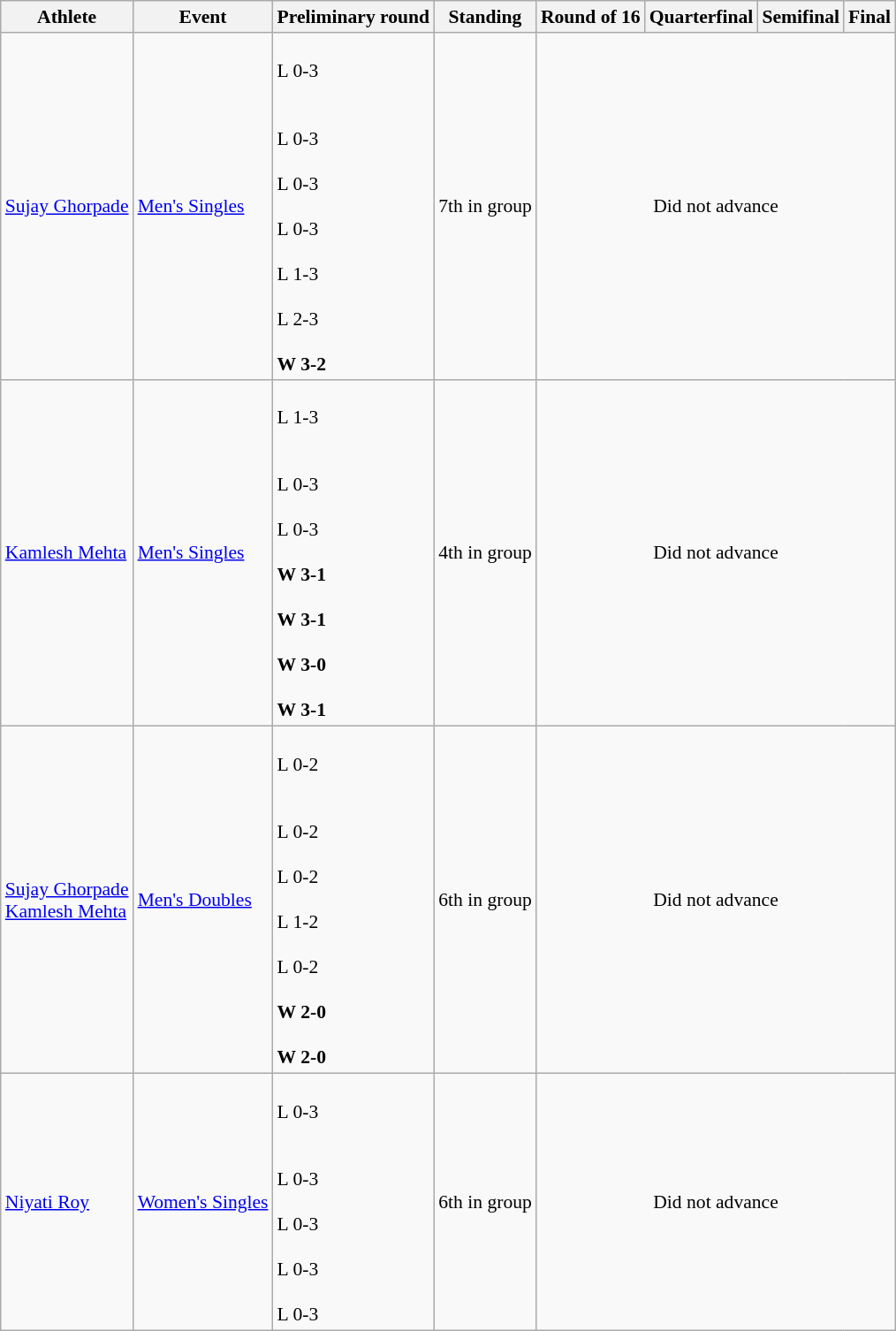<table class=wikitable style="font-size:90%">
<tr>
<th>Athlete</th>
<th>Event</th>
<th>Preliminary round</th>
<th>Standing</th>
<th>Round of 16</th>
<th>Quarterfinal</th>
<th>Semifinal</th>
<th>Final</th>
</tr>
<tr>
<td><a href='#'>Sujay Ghorpade</a></td>
<td><a href='#'>Men's Singles</a></td>
<td> <br> L 0-3 <br><br> <br> L 0-3 <br>
 <br> L 0-3 <br>
 <br> L 0-3 <br>
 <br> L 1-3 <br>
 <br> L 2-3 <br>
 <br> <strong>W 3-2</strong></td>
<td>7th in group</td>
<td align=center colspan=4>Did not advance</td>
</tr>
<tr>
<td><a href='#'>Kamlesh Mehta</a></td>
<td><a href='#'>Men's Singles</a></td>
<td> <br> L 1-3 <br><br> <br> L 0-3 <br>
 <br> L 0-3 <br>
 <br> <strong>W 3-1</strong> <br>
 <br> <strong>W 3-1</strong> <br>
 <br> <strong>W 3-0</strong> <br>
 <br> <strong>W 3-1</strong></td>
<td>4th in group</td>
<td align=center colspan=4>Did not advance</td>
</tr>
<tr>
<td><a href='#'>Sujay Ghorpade</a> <br> <a href='#'>Kamlesh Mehta</a></td>
<td><a href='#'>Men's Doubles</a></td>
<td> <br> L 0-2 <br><br> <br> L 0-2 <br>
 <br> L 0-2 <br>
 <br> L 1-2 <br>
 <br> L 0-2 <br>
 <br> <strong>W 2-0</strong> <br>
 <br> <strong>W 2-0</strong></td>
<td>6th in group</td>
<td align=center colspan=4>Did not advance</td>
</tr>
<tr>
<td><a href='#'>Niyati Roy</a></td>
<td><a href='#'>Women's Singles</a></td>
<td> <br> L 0-3 <br><br> <br> L 0-3 <br>
 <br> L 0-3 <br>
 <br> L 0-3 <br>
 <br> L 0-3 <br></td>
<td>6th in group</td>
<td align=center colspan=4>Did not advance</td>
</tr>
</table>
